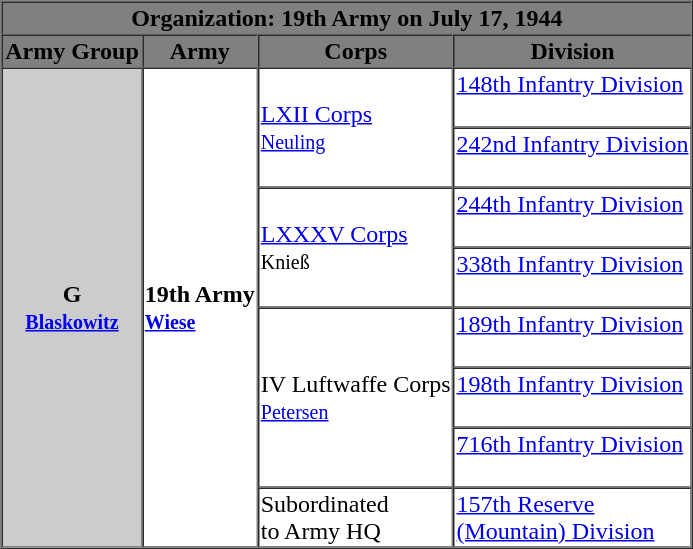<table style="float: right;" border="1" cellpadding="1" cellspacing="0" style="font-size: 85%; border: gray solid 1px; border-collapse: collapse; text-align: center;">
<tr style="background-color:grey; color:black;">
<th colspan="4">Organization: 19th Army on July 17, 1944</th>
</tr>
<tr>
</tr>
<tr style="background-color:grey; color:black;">
<th>Army Group</th>
<th>Army</th>
<th>Corps</th>
<th>Division</th>
</tr>
<tr>
<th ROWSPAN=8 style="background:#ccc;" style="border-bottom:1px solid gray;">G<br><small><a href='#'>Blaskowitz</a></small></th>
<td ROWSPAN=8><strong>19th Army<br><small><a href='#'>Wiese</a></small></strong></td>
<td ROWSPAN=2><a href='#'>LXII Corps</a><br><small><a href='#'>Neuling</a></small></td>
<td><a href='#'>148th Infantry Division</a><br><small> </small></td>
</tr>
<tr>
<td><a href='#'>242nd Infantry Division</a><br><small> </small></td>
</tr>
<tr>
<td ROWSPAN=2><a href='#'>LXXXV Corps</a><br><small>Knieß</small></td>
<td><a href='#'>244th Infantry Division</a><br><small> </small></td>
</tr>
<tr>
<td><a href='#'>338th Infantry Division</a><br><small> </small></td>
</tr>
<tr>
<td ROWSPAN=3>IV Luftwaffe Corps<br><small><a href='#'>Petersen</a></small></td>
<td><a href='#'>189th Infantry Division</a><br><small> </small></td>
</tr>
<tr>
<td><a href='#'>198th Infantry Division</a><br><small> </small></td>
</tr>
<tr>
<td><a href='#'>716th Infantry Division</a><br><small> </small></td>
</tr>
<tr>
<td ROWSPAN=1>Subordinated<br>to Army HQ</td>
<td><a href='#'>157th Reserve<br>(Mountain) Division</a></td>
</tr>
<tr>
</tr>
</table>
